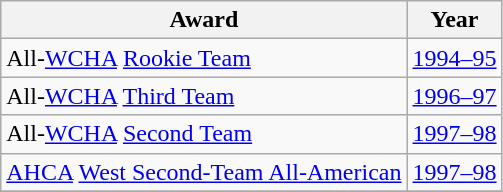<table class="wikitable">
<tr>
<th>Award</th>
<th>Year</th>
</tr>
<tr>
<td>All-<a href='#'>WCHA</a> <a href='#'>Rookie Team</a></td>
<td><a href='#'>1994–95</a></td>
</tr>
<tr>
<td>All-<a href='#'>WCHA</a> <a href='#'>Third Team</a></td>
<td><a href='#'>1996–97</a></td>
</tr>
<tr>
<td>All-<a href='#'>WCHA</a> <a href='#'>Second Team</a></td>
<td><a href='#'>1997–98</a></td>
</tr>
<tr>
<td><a href='#'>AHCA</a> <a href='#'>West Second-Team All-American</a></td>
<td><a href='#'>1997–98</a></td>
</tr>
<tr>
</tr>
</table>
